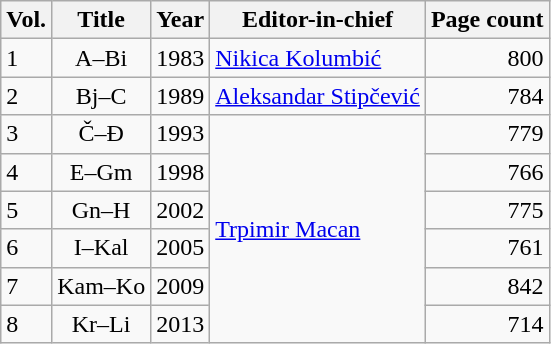<table class="wikitable">
<tr>
<th>Vol.</th>
<th>Title</th>
<th>Year</th>
<th>Editor-in-chief</th>
<th>Page count</th>
</tr>
<tr>
<td>1</td>
<td align=center>A–Bi</td>
<td>1983</td>
<td><a href='#'>Nikica Kolumbić</a></td>
<td align=right>800</td>
</tr>
<tr>
<td>2</td>
<td align=center>Bj–C</td>
<td align=center>1989</td>
<td><a href='#'>Aleksandar Stipčević</a></td>
<td align=right>784</td>
</tr>
<tr>
<td>3</td>
<td align=center>Č–Đ</td>
<td align=center>1993</td>
<td rowspan=6><a href='#'>Trpimir Macan</a></td>
<td align=right>779</td>
</tr>
<tr>
<td>4</td>
<td align=center>E–Gm</td>
<td align=center>1998</td>
<td align=right>766</td>
</tr>
<tr>
<td>5</td>
<td align=center>Gn–H</td>
<td align=center>2002</td>
<td align=right>775</td>
</tr>
<tr>
<td>6</td>
<td align=center>I–Kal</td>
<td align=center>2005</td>
<td align=right>761</td>
</tr>
<tr>
<td>7</td>
<td align=center>Kam–Ko</td>
<td align=center>2009</td>
<td align=right>842</td>
</tr>
<tr>
<td>8</td>
<td align=center>Kr–Li</td>
<td align=center>2013</td>
<td align=right>714</td>
</tr>
</table>
